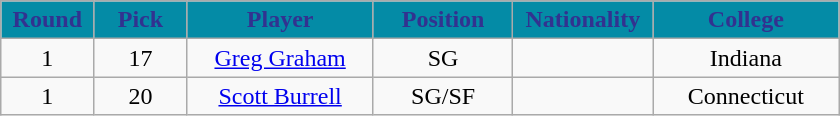<table class="wikitable sortable sortable">
<tr>
<th style="background:#048BA6; color:#323290" width="10%">Round</th>
<th style="background:#048BA6; color:#323290" width="10%">Pick</th>
<th style="background:#048BA6; color:#323290" width="20%">Player</th>
<th style="background:#048BA6; color:#323290" width="15%">Position</th>
<th style="background:#048BA6; color:#323290" width="15%">Nationality</th>
<th style="background:#048BA6; color:#323290" width="20%">College</th>
</tr>
<tr style="text-align: center">
<td>1</td>
<td>17</td>
<td><a href='#'>Greg Graham</a></td>
<td>SG</td>
<td></td>
<td>Indiana</td>
</tr>
<tr style="text-align: center">
<td>1</td>
<td>20</td>
<td><a href='#'>Scott Burrell</a></td>
<td>SG/SF</td>
<td></td>
<td>Connecticut</td>
</tr>
</table>
